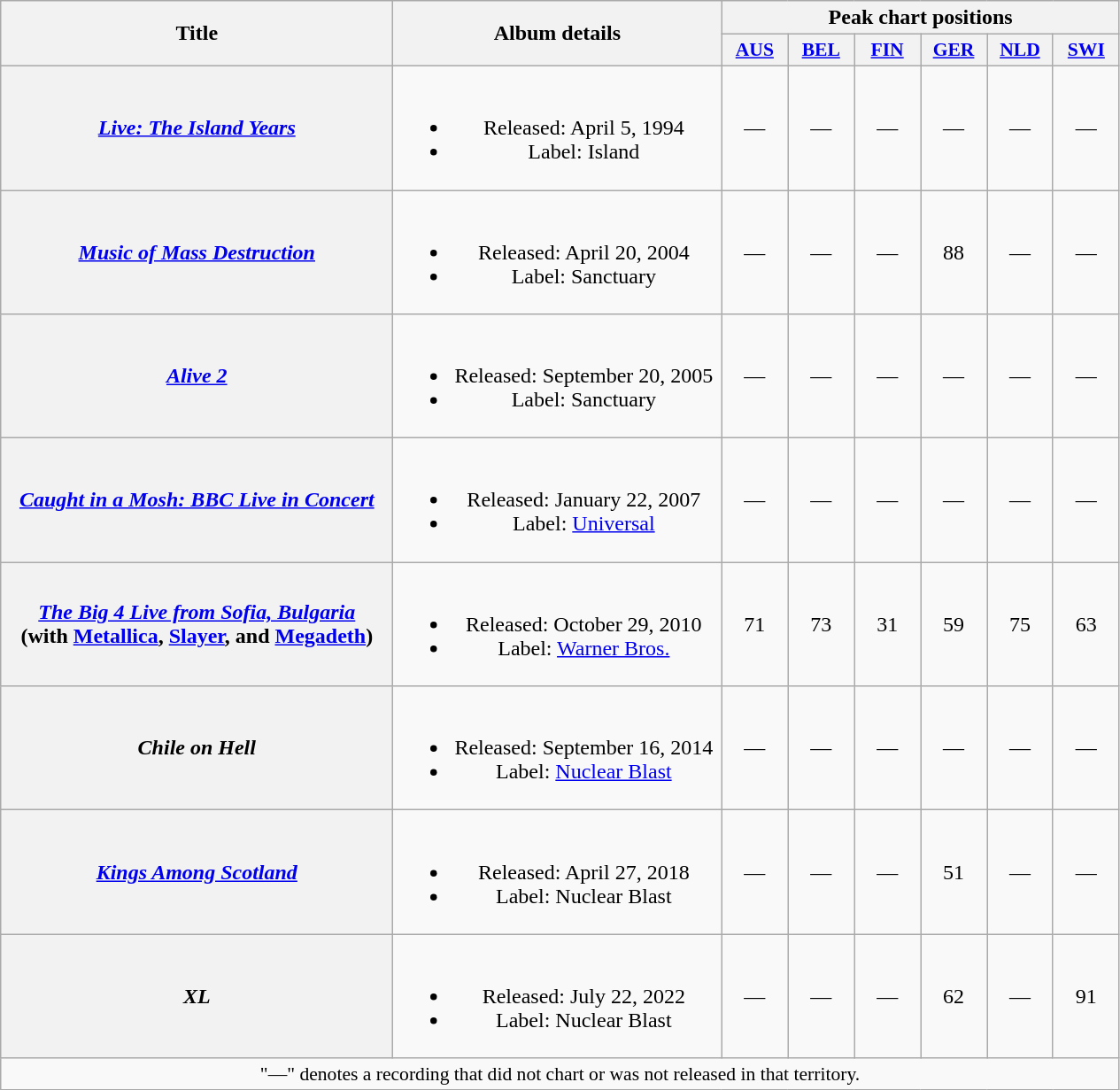<table class="wikitable plainrowheaders" style="text-align:center;">
<tr>
<th scope="col" rowspan="2" style="width:18em;">Title</th>
<th scope="col" rowspan="2" style="width:15em;">Album details</th>
<th scope="col" colspan="6">Peak chart positions</th>
</tr>
<tr>
<th scope="col" style="width:3em;font-size:90%;"><a href='#'>AUS</a><br></th>
<th scope="col" style="width:3em;font-size:90%;"><a href='#'>BEL</a><br></th>
<th scope="col" style="width:3em;font-size:90%;"><a href='#'>FIN</a><br></th>
<th scope="col" style="width:3em;font-size:90%;"><a href='#'>GER</a><br></th>
<th scope="col" style="width:3em;font-size:90%;"><a href='#'>NLD</a><br></th>
<th scope="col" style="width:3em;font-size:90%;"><a href='#'>SWI</a><br></th>
</tr>
<tr>
<th scope="row"><em><a href='#'>Live: The Island Years</a></em></th>
<td><br><ul><li>Released: April 5, 1994</li><li>Label: Island</li></ul></td>
<td>—</td>
<td>—</td>
<td>—</td>
<td>—</td>
<td>—</td>
<td>—</td>
</tr>
<tr>
<th scope="row"><em><a href='#'>Music of Mass Destruction</a></em></th>
<td><br><ul><li>Released: April 20, 2004</li><li>Label: Sanctuary</li></ul></td>
<td>—</td>
<td>—</td>
<td>—</td>
<td>88</td>
<td>—</td>
<td>—</td>
</tr>
<tr>
<th scope="row"><em><a href='#'>Alive 2</a></em></th>
<td><br><ul><li>Released: September 20, 2005</li><li>Label: Sanctuary</li></ul></td>
<td>—</td>
<td>—</td>
<td>—</td>
<td>—</td>
<td>—</td>
<td>—</td>
</tr>
<tr>
<th scope="row"><em><a href='#'>Caught in a Mosh: BBC Live in Concert</a></em></th>
<td><br><ul><li>Released: January 22, 2007</li><li>Label: <a href='#'>Universal</a></li></ul></td>
<td>—</td>
<td>—</td>
<td>—</td>
<td>—</td>
<td>—</td>
<td>—</td>
</tr>
<tr>
<th scope="row"><em><a href='#'>The Big 4 Live from Sofia, Bulgaria</a></em><br><span>(with <a href='#'>Metallica</a>, <a href='#'>Slayer</a>, and <a href='#'>Megadeth</a>)</span></th>
<td><br><ul><li>Released: October 29, 2010</li><li>Label: <a href='#'>Warner Bros.</a></li></ul></td>
<td>71</td>
<td>73</td>
<td>31</td>
<td>59</td>
<td>75</td>
<td>63</td>
</tr>
<tr>
<th scope="row"><em>Chile on Hell</em></th>
<td><br><ul><li>Released: September 16, 2014</li><li>Label: <a href='#'>Nuclear Blast</a></li></ul></td>
<td>—</td>
<td>—</td>
<td>—</td>
<td>—</td>
<td>—</td>
<td>—</td>
</tr>
<tr>
<th scope="row"><em><a href='#'>Kings Among Scotland</a></em></th>
<td><br><ul><li>Released: April 27, 2018</li><li>Label: Nuclear Blast</li></ul></td>
<td>—</td>
<td>—</td>
<td>—</td>
<td>51</td>
<td>—</td>
<td>—</td>
</tr>
<tr>
<th scope="row"><em>XL</em></th>
<td><br><ul><li>Released: July 22, 2022</li><li>Label: Nuclear Blast</li></ul></td>
<td>—</td>
<td>—</td>
<td>—</td>
<td>62</td>
<td>—</td>
<td>91</td>
</tr>
<tr>
<td colspan="9" style="font-size:90%">"—" denotes a recording that did not chart or was not released in that territory.</td>
</tr>
</table>
